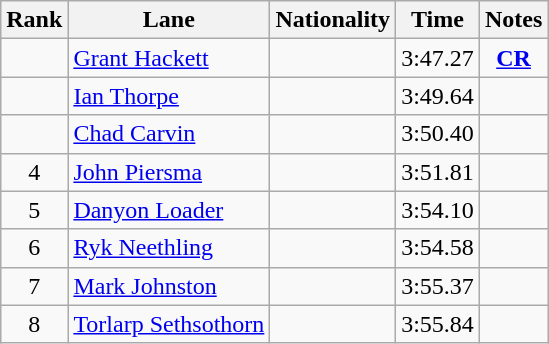<table class="wikitable sortable" style="text-align:center">
<tr>
<th>Rank</th>
<th>Lane</th>
<th>Nationality</th>
<th>Time</th>
<th>Notes</th>
</tr>
<tr>
<td></td>
<td align=left><a href='#'>Grant Hackett</a></td>
<td align=left></td>
<td>3:47.27</td>
<td><strong><a href='#'>CR</a></strong></td>
</tr>
<tr>
<td></td>
<td align=left><a href='#'>Ian Thorpe</a></td>
<td align=left></td>
<td>3:49.64</td>
<td></td>
</tr>
<tr>
<td></td>
<td align=left><a href='#'>Chad Carvin</a></td>
<td align=left></td>
<td>3:50.40</td>
<td></td>
</tr>
<tr>
<td>4</td>
<td align=left><a href='#'>John Piersma</a></td>
<td align=left></td>
<td>3:51.81</td>
<td></td>
</tr>
<tr>
<td>5</td>
<td align=left><a href='#'>Danyon Loader</a></td>
<td align=left></td>
<td>3:54.10</td>
<td></td>
</tr>
<tr>
<td>6</td>
<td align=left><a href='#'>Ryk Neethling</a></td>
<td align=left></td>
<td>3:54.58</td>
<td></td>
</tr>
<tr>
<td>7</td>
<td align=left><a href='#'>Mark Johnston</a></td>
<td align=left></td>
<td>3:55.37</td>
<td></td>
</tr>
<tr>
<td>8</td>
<td align=left><a href='#'>Torlarp Sethsothorn</a></td>
<td align=left></td>
<td>3:55.84</td>
<td></td>
</tr>
</table>
